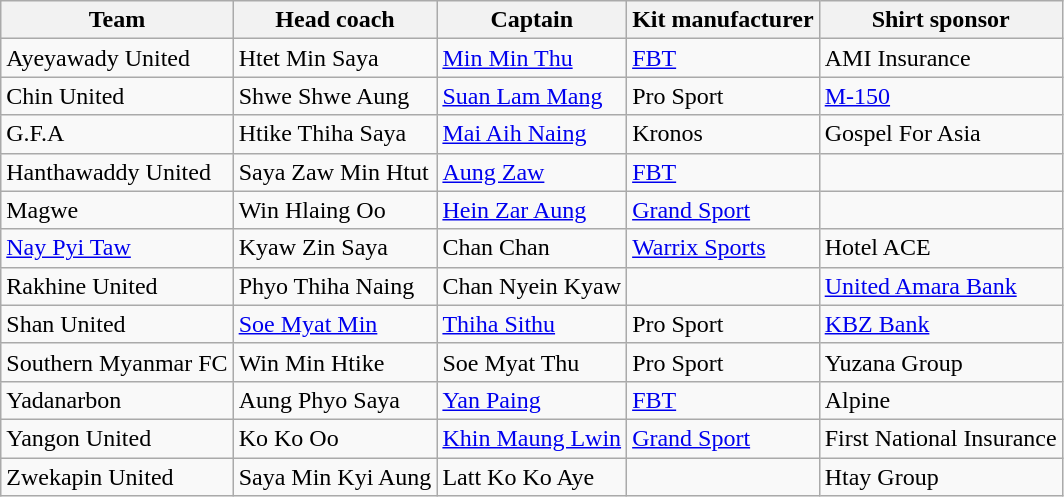<table class="wikitable sortable" style="text-align: left;">
<tr>
<th>Team</th>
<th>Head coach</th>
<th>Captain</th>
<th>Kit manufacturer</th>
<th>Shirt sponsor</th>
</tr>
<tr>
<td>Ayeyawady United</td>
<td> Htet Min Saya</td>
<td> <a href='#'>Min Min Thu</a></td>
<td> <a href='#'>FBT</a></td>
<td> AMI Insurance</td>
</tr>
<tr>
<td>Chin United</td>
<td> Shwe Shwe Aung</td>
<td> <a href='#'>Suan Lam Mang</a></td>
<td> Pro Sport</td>
<td> <a href='#'>M-150</a></td>
</tr>
<tr>
<td>G.F.A</td>
<td> Htike Thiha Saya</td>
<td> <a href='#'>Mai Aih Naing</a></td>
<td> Kronos</td>
<td> Gospel For Asia</td>
</tr>
<tr>
<td>Hanthawaddy United</td>
<td> Saya Zaw Min Htut</td>
<td> <a href='#'>Aung Zaw</a></td>
<td> <a href='#'>FBT</a></td>
<td></td>
</tr>
<tr>
<td>Magwe</td>
<td> Win Hlaing Oo</td>
<td> <a href='#'>Hein Zar Aung</a></td>
<td> <a href='#'>Grand Sport</a></td>
<td></td>
</tr>
<tr>
<td><a href='#'>Nay Pyi Taw</a></td>
<td> Kyaw Zin Saya</td>
<td> Chan Chan</td>
<td> <a href='#'>Warrix Sports</a></td>
<td> Hotel ACE</td>
</tr>
<tr>
<td>Rakhine United</td>
<td> Phyo Thiha Naing</td>
<td> Chan Nyein Kyaw</td>
<td></td>
<td> <a href='#'>United Amara Bank</a></td>
</tr>
<tr>
<td>Shan United</td>
<td> <a href='#'>Soe Myat Min</a></td>
<td> <a href='#'>Thiha Sithu</a></td>
<td> Pro Sport</td>
<td> <a href='#'>KBZ Bank</a></td>
</tr>
<tr>
<td>Southern Myanmar FC</td>
<td> Win Min Htike</td>
<td> Soe Myat Thu</td>
<td> Pro Sport</td>
<td> Yuzana Group</td>
</tr>
<tr>
<td>Yadanarbon</td>
<td> Aung Phyo Saya</td>
<td> <a href='#'>Yan Paing</a></td>
<td> <a href='#'>FBT</a></td>
<td> Alpine</td>
</tr>
<tr>
<td>Yangon United</td>
<td> Ko Ko Oo</td>
<td> <a href='#'>Khin Maung Lwin</a></td>
<td> <a href='#'>Grand Sport</a></td>
<td> First National Insurance</td>
</tr>
<tr>
<td>Zwekapin United</td>
<td> Saya Min Kyi Aung</td>
<td> Latt Ko Ko Aye</td>
<td></td>
<td> Htay Group</td>
</tr>
</table>
